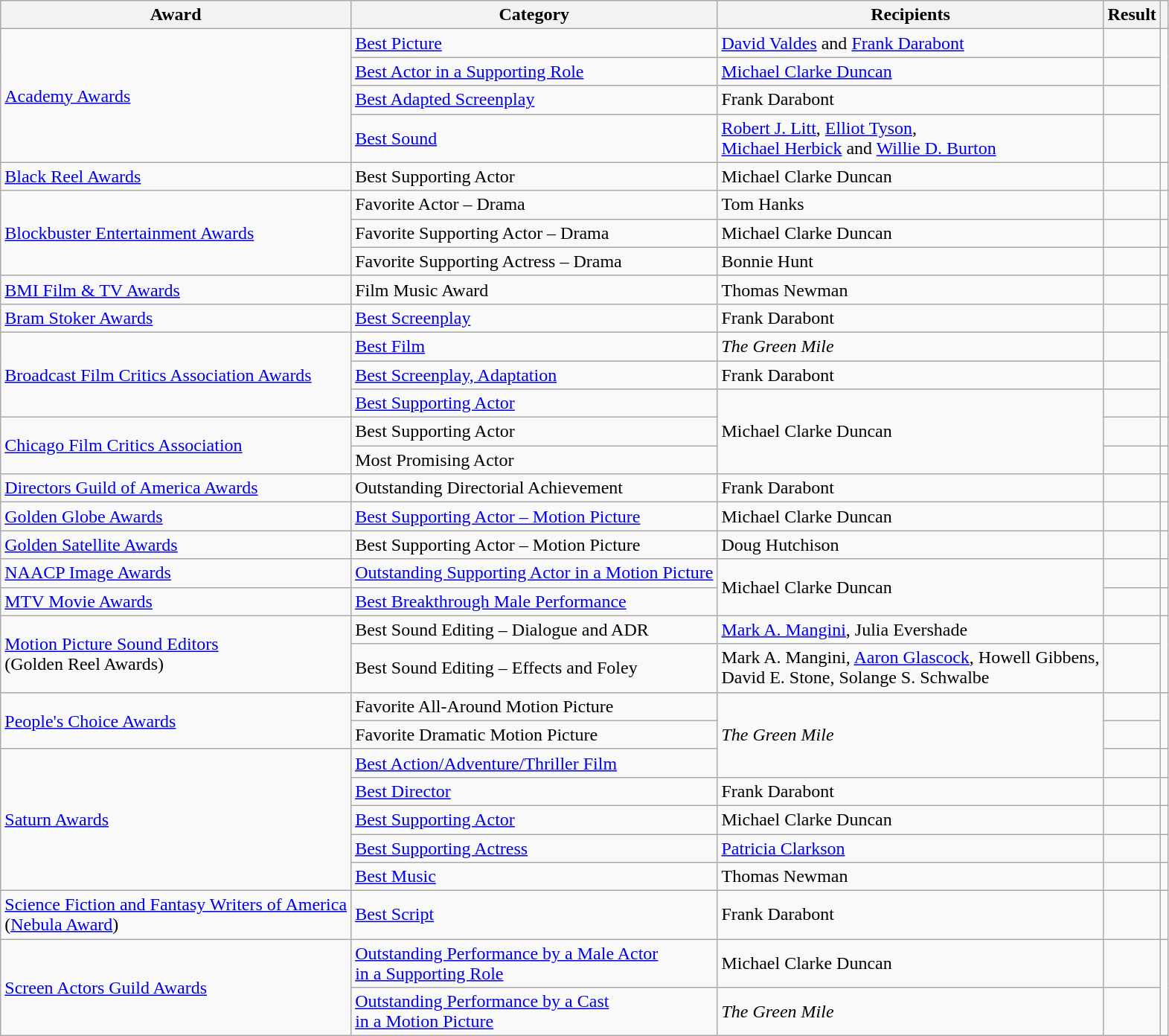<table class="sortable wikitable plainrowheaders awards-table" style="table-layout: fixed; margin-right: 0; ">
<tr>
<th scope="col">Award</th>
<th scope="col">Category</th>
<th scope="col">Recipients</th>
<th scope="col">Result</th>
<th scope="col" class="unsortable"></th>
</tr>
<tr>
<td rowspan="4"><a href='#'>Academy Awards</a></td>
<td><a href='#'>Best Picture</a></td>
<td><a href='#'>David Valdes</a> and <a href='#'>Frank Darabont</a></td>
<td></td>
<td rowspan="4"></td>
</tr>
<tr>
<td><a href='#'>Best Actor in a Supporting Role</a></td>
<td><a href='#'>Michael Clarke Duncan</a></td>
<td></td>
</tr>
<tr>
<td><a href='#'>Best Adapted Screenplay</a></td>
<td>Frank Darabont</td>
<td></td>
</tr>
<tr>
<td><a href='#'>Best Sound</a></td>
<td><a href='#'>Robert J. Litt</a>, <a href='#'>Elliot Tyson</a>,<br><a href='#'>Michael Herbick</a> and <a href='#'>Willie D. Burton</a></td>
<td></td>
</tr>
<tr>
<td><a href='#'>Black Reel Awards</a></td>
<td>Best Supporting Actor</td>
<td>Michael Clarke Duncan</td>
<td></td>
<td></td>
</tr>
<tr>
<td rowspan="3"><a href='#'>Blockbuster Entertainment Awards</a></td>
<td>Favorite Actor – Drama</td>
<td>Tom Hanks</td>
<td></td>
<td></td>
</tr>
<tr>
<td>Favorite Supporting Actor – Drama</td>
<td>Michael Clarke Duncan</td>
<td></td>
<td></td>
</tr>
<tr>
<td>Favorite Supporting Actress – Drama</td>
<td>Bonnie Hunt</td>
<td></td>
<td></td>
</tr>
<tr>
<td><a href='#'>BMI Film & TV Awards</a></td>
<td>Film Music Award</td>
<td>Thomas Newman</td>
<td></td>
<td></td>
</tr>
<tr>
<td><a href='#'>Bram Stoker Awards</a></td>
<td><a href='#'>Best Screenplay</a></td>
<td>Frank Darabont</td>
<td></td>
<td></td>
</tr>
<tr>
<td rowspan="3"><a href='#'>Broadcast Film Critics Association Awards</a></td>
<td><a href='#'>Best Film</a></td>
<td><em>The Green Mile</em></td>
<td></td>
<td rowspan="3"></td>
</tr>
<tr>
<td><a href='#'>Best Screenplay, Adaptation</a></td>
<td>Frank Darabont</td>
<td></td>
</tr>
<tr>
<td><a href='#'>Best Supporting Actor</a></td>
<td rowspan=3>Michael Clarke Duncan</td>
<td></td>
</tr>
<tr>
<td rowspan="2"><a href='#'>Chicago Film Critics Association</a></td>
<td>Best Supporting Actor</td>
<td></td>
<td></td>
</tr>
<tr>
<td>Most Promising Actor</td>
<td></td>
<td></td>
</tr>
<tr>
<td><a href='#'>Directors Guild of America Awards</a></td>
<td>Outstanding Directorial Achievement</td>
<td>Frank Darabont</td>
<td></td>
<td></td>
</tr>
<tr>
<td><a href='#'>Golden Globe Awards</a></td>
<td><a href='#'>Best Supporting Actor – Motion Picture</a></td>
<td>Michael Clarke Duncan</td>
<td></td>
<td></td>
</tr>
<tr>
<td><a href='#'>Golden Satellite Awards</a></td>
<td>Best Supporting Actor – Motion Picture</td>
<td>Doug Hutchison</td>
<td></td>
<td></td>
</tr>
<tr>
<td><a href='#'>NAACP Image Awards</a></td>
<td><a href='#'>Outstanding Supporting Actor in a Motion Picture</a></td>
<td rowspan=2>Michael Clarke Duncan</td>
<td></td>
<td></td>
</tr>
<tr>
<td><a href='#'>MTV Movie Awards</a></td>
<td><a href='#'>Best Breakthrough Male Performance</a></td>
<td></td>
<td></td>
</tr>
<tr>
<td rowspan="2"><a href='#'>Motion Picture Sound Editors</a><br>(Golden Reel Awards)</td>
<td>Best Sound Editing – Dialogue and ADR</td>
<td><a href='#'>Mark A. Mangini</a>, Julia Evershade</td>
<td></td>
<td rowspan="2"></td>
</tr>
<tr>
<td>Best Sound Editing – Effects and Foley</td>
<td>Mark A. Mangini, <a href='#'>Aaron Glascock</a>, Howell Gibbens,<br>David E. Stone, Solange S. Schwalbe</td>
<td></td>
</tr>
<tr>
<td rowspan="2"><a href='#'>People's Choice Awards</a></td>
<td>Favorite All-Around Motion Picture</td>
<td rowspan=3><em>The Green Mile</em></td>
<td></td>
<td rowspan="2"></td>
</tr>
<tr>
<td>Favorite Dramatic Motion Picture</td>
<td></td>
</tr>
<tr>
<td rowspan="5"><a href='#'>Saturn Awards</a></td>
<td><a href='#'>Best Action/Adventure/Thriller Film</a></td>
<td></td>
<td></td>
</tr>
<tr>
<td><a href='#'>Best Director</a></td>
<td>Frank Darabont</td>
<td></td>
<td></td>
</tr>
<tr>
<td><a href='#'>Best Supporting Actor</a></td>
<td>Michael Clarke Duncan</td>
<td></td>
<td></td>
</tr>
<tr>
<td><a href='#'>Best Supporting Actress</a></td>
<td><a href='#'>Patricia Clarkson</a></td>
<td></td>
<td></td>
</tr>
<tr>
<td><a href='#'>Best Music</a></td>
<td>Thomas Newman</td>
<td></td>
<td></td>
</tr>
<tr>
<td><a href='#'>Science Fiction and Fantasy Writers of America</a><br>(<a href='#'>Nebula Award</a>)</td>
<td><a href='#'>Best Script</a></td>
<td>Frank Darabont</td>
<td></td>
<td></td>
</tr>
<tr>
<td rowspan="2"><a href='#'>Screen Actors Guild Awards</a></td>
<td><a href='#'>Outstanding Performance by a Male Actor<br>in a Supporting Role</a></td>
<td>Michael Clarke Duncan</td>
<td></td>
<td rowspan="2"></td>
</tr>
<tr>
<td><a href='#'>Outstanding Performance by a Cast<br>in a Motion Picture</a></td>
<td><em>The Green Mile</em></td>
<td></td>
</tr>
</table>
